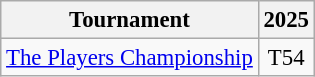<table class="wikitable" style="font-size:95%;text-align:center;">
<tr>
<th>Tournament</th>
<th>2025</th>
</tr>
<tr>
<td align=left><a href='#'>The Players Championship</a></td>
<td>T54</td>
</tr>
</table>
